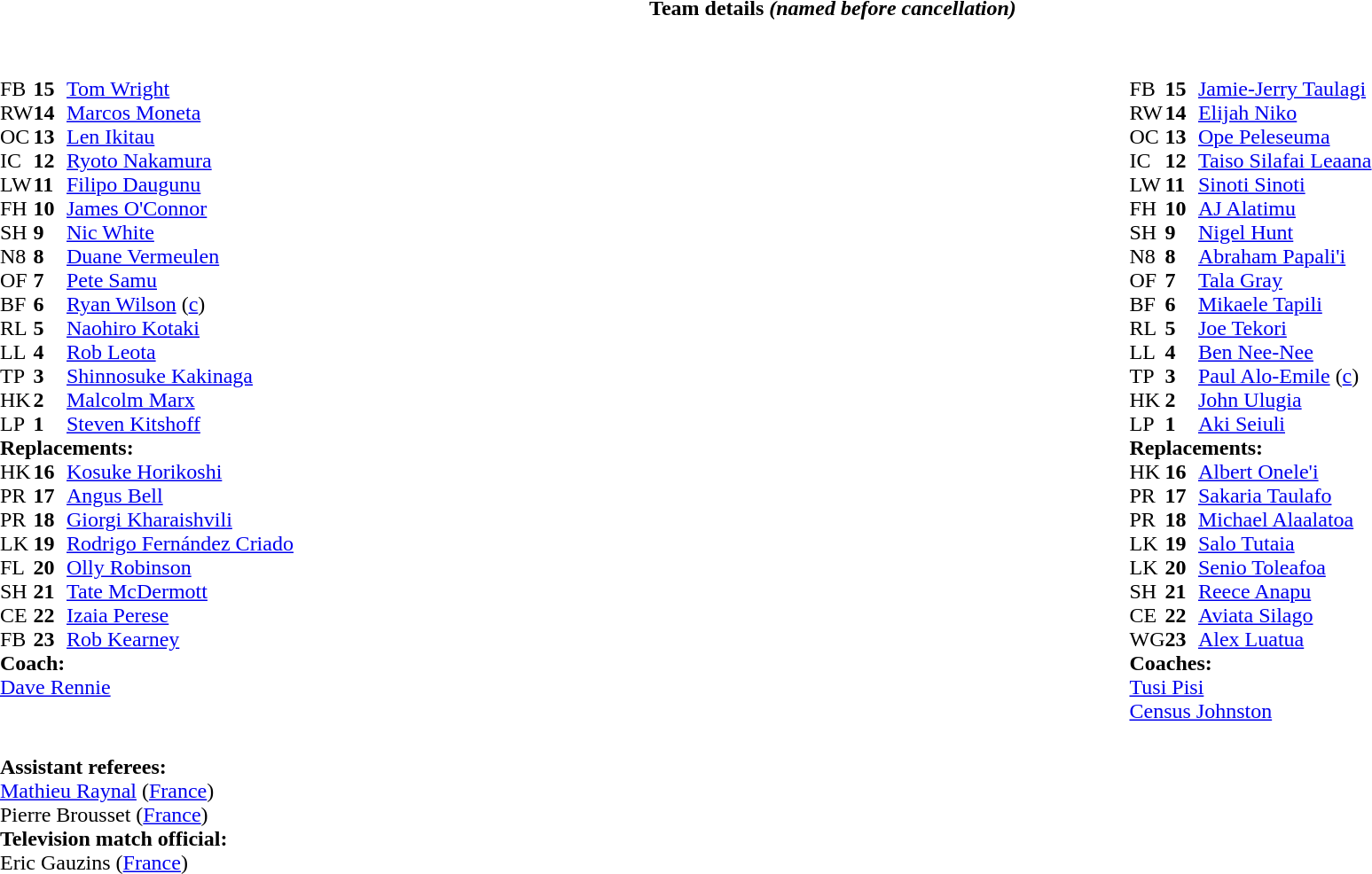<table border="0" style="width:100%;" class="collapsible collapsed">
<tr>
<th>Team details <em>(named before cancellation)</em></th>
</tr>
<tr>
<td><br><table style="width:100%">
<tr>
<td style="vertical-align:top;width:50%"><br><table cellspacing="0" cellpadding="0">
<tr>
<th width="25"></th>
<th width="25"></th>
</tr>
<tr>
<td>FB</td>
<td><strong>15</strong></td>
<td> <a href='#'>Tom Wright</a></td>
</tr>
<tr>
<td>RW</td>
<td><strong>14</strong></td>
<td> <a href='#'>Marcos Moneta</a></td>
</tr>
<tr>
<td>OC</td>
<td><strong>13</strong></td>
<td> <a href='#'>Len Ikitau</a></td>
</tr>
<tr>
<td>IC</td>
<td><strong>12</strong></td>
<td> <a href='#'>Ryoto Nakamura</a></td>
</tr>
<tr>
<td>LW</td>
<td><strong>11</strong></td>
<td> <a href='#'>Filipo Daugunu</a></td>
</tr>
<tr>
<td>FH</td>
<td><strong>10</strong></td>
<td> <a href='#'>James O'Connor</a></td>
</tr>
<tr>
<td>SH</td>
<td><strong>9</strong></td>
<td> <a href='#'>Nic White</a></td>
</tr>
<tr>
<td>N8</td>
<td><strong>8</strong></td>
<td> <a href='#'>Duane Vermeulen</a></td>
</tr>
<tr>
<td>OF</td>
<td><strong>7</strong></td>
<td> <a href='#'>Pete Samu</a></td>
</tr>
<tr>
<td>BF</td>
<td><strong>6</strong></td>
<td> <a href='#'>Ryan Wilson</a> (<a href='#'>c</a>)</td>
</tr>
<tr>
<td>RL</td>
<td><strong>5</strong></td>
<td> <a href='#'>Naohiro Kotaki</a></td>
</tr>
<tr>
<td>LL</td>
<td><strong>4</strong></td>
<td> <a href='#'>Rob Leota</a></td>
</tr>
<tr>
<td>TP</td>
<td><strong>3</strong></td>
<td> <a href='#'>Shinnosuke Kakinaga</a></td>
</tr>
<tr>
<td>HK</td>
<td><strong>2</strong></td>
<td> <a href='#'>Malcolm Marx</a></td>
</tr>
<tr>
<td>LP</td>
<td><strong>1</strong></td>
<td> <a href='#'>Steven Kitshoff</a></td>
</tr>
<tr>
<td colspan=3><strong>Replacements:</strong></td>
</tr>
<tr>
<td>HK</td>
<td><strong>16</strong></td>
<td> <a href='#'>Kosuke Horikoshi</a></td>
</tr>
<tr>
<td>PR</td>
<td><strong>17</strong></td>
<td> <a href='#'>Angus Bell</a></td>
</tr>
<tr>
<td>PR</td>
<td><strong>18</strong></td>
<td> <a href='#'>Giorgi Kharaishvili</a></td>
</tr>
<tr>
<td>LK</td>
<td><strong>19</strong></td>
<td> <a href='#'>Rodrigo Fernández Criado</a></td>
</tr>
<tr>
<td>FL</td>
<td><strong>20</strong></td>
<td> <a href='#'>Olly Robinson</a></td>
</tr>
<tr>
<td>SH</td>
<td><strong>21</strong></td>
<td> <a href='#'>Tate McDermott</a></td>
</tr>
<tr>
<td>CE</td>
<td><strong>22</strong></td>
<td> <a href='#'>Izaia Perese</a></td>
</tr>
<tr>
<td>FB</td>
<td><strong>23</strong></td>
<td> <a href='#'>Rob Kearney</a></td>
</tr>
<tr>
<td colspan=3><strong>Coach:</strong></td>
</tr>
<tr>
<td colspan="4"> <a href='#'>Dave Rennie</a></td>
</tr>
</table>
</td>
<td style="vertical-align:top;width:50%"><br><table cellspacing="0" cellpadding="0" style="margin:auto">
<tr>
<th width="25"></th>
<th width="25"></th>
</tr>
<tr>
<td>FB</td>
<td><strong>15</strong></td>
<td><a href='#'>Jamie-Jerry Taulagi</a></td>
</tr>
<tr>
<td>RW</td>
<td><strong>14</strong></td>
<td><a href='#'>Elijah Niko</a></td>
</tr>
<tr>
<td>OC</td>
<td><strong>13</strong></td>
<td><a href='#'>Ope Peleseuma</a></td>
</tr>
<tr>
<td>IC</td>
<td><strong>12</strong></td>
<td><a href='#'>Taiso Silafai Leaana</a></td>
</tr>
<tr>
<td>LW</td>
<td><strong>11</strong></td>
<td><a href='#'>Sinoti Sinoti</a></td>
</tr>
<tr>
<td>FH</td>
<td><strong>10</strong></td>
<td><a href='#'>AJ Alatimu</a></td>
</tr>
<tr>
<td>SH</td>
<td><strong>9</strong></td>
<td><a href='#'>Nigel Hunt</a></td>
</tr>
<tr>
<td>N8</td>
<td><strong>8</strong></td>
<td><a href='#'>Abraham Papali'i</a></td>
</tr>
<tr>
<td>OF</td>
<td><strong>7</strong></td>
<td><a href='#'>Tala Gray</a></td>
</tr>
<tr>
<td>BF</td>
<td><strong>6</strong></td>
<td><a href='#'>Mikaele Tapili</a></td>
</tr>
<tr>
<td>RL</td>
<td><strong>5</strong></td>
<td><a href='#'>Joe Tekori</a></td>
</tr>
<tr>
<td>LL</td>
<td><strong>4</strong></td>
<td><a href='#'>Ben Nee-Nee</a></td>
</tr>
<tr>
<td>TP</td>
<td><strong>3</strong></td>
<td><a href='#'>Paul Alo-Emile</a> (<a href='#'>c</a>)</td>
</tr>
<tr>
<td>HK</td>
<td><strong>2</strong></td>
<td><a href='#'>John Ulugia</a></td>
</tr>
<tr>
<td>LP</td>
<td><strong>1</strong></td>
<td><a href='#'>Aki Seiuli</a></td>
</tr>
<tr>
<td colspan=3><strong>Replacements:</strong></td>
</tr>
<tr>
<td>HK</td>
<td><strong>16</strong></td>
<td><a href='#'>Albert Onele'i</a></td>
</tr>
<tr>
<td>PR</td>
<td><strong>17</strong></td>
<td><a href='#'>Sakaria Taulafo</a></td>
</tr>
<tr>
<td>PR</td>
<td><strong>18</strong></td>
<td><a href='#'>Michael Alaalatoa</a></td>
</tr>
<tr>
<td>LK</td>
<td><strong>19</strong></td>
<td><a href='#'>Salo Tutaia</a></td>
</tr>
<tr>
<td>LK</td>
<td><strong>20</strong></td>
<td><a href='#'>Senio Toleafoa</a></td>
</tr>
<tr>
<td>SH</td>
<td><strong>21</strong></td>
<td><a href='#'>Reece Anapu</a></td>
</tr>
<tr>
<td>CE</td>
<td><strong>22</strong></td>
<td><a href='#'>Aviata Silago</a></td>
</tr>
<tr>
<td>WG</td>
<td><strong>23</strong></td>
<td><a href='#'>Alex Luatua</a></td>
</tr>
<tr>
<td colspan=3><strong>Coaches:</strong></td>
</tr>
<tr>
<td colspan="4"> <a href='#'>Tusi Pisi</a><br> <a href='#'>Census Johnston</a></td>
</tr>
</table>
</td>
</tr>
</table>
<table style="width:100%">
<tr>
<td><br><strong>Assistant referees:</strong>
<br><a href='#'>Mathieu Raynal</a> (<a href='#'>France</a>)
<br>Pierre Brousset (<a href='#'>France</a>)
<br><strong>Television match official:</strong>
<br>Eric Gauzins (<a href='#'>France</a>)</td>
</tr>
</table>
</td>
</tr>
</table>
